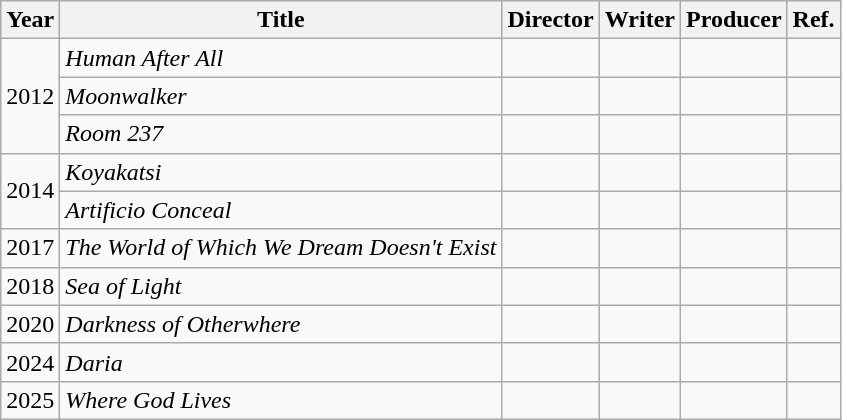<table class="wikitable">
<tr>
<th>Year</th>
<th>Title</th>
<th>Director</th>
<th>Writer</th>
<th>Producer</th>
<th>Ref.</th>
</tr>
<tr>
<td rowspan=3>2012</td>
<td><em>Human After All</em></td>
<td></td>
<td></td>
<td></td>
<td></td>
</tr>
<tr>
<td><em>Moonwalker</em></td>
<td></td>
<td></td>
<td></td>
<td></td>
</tr>
<tr>
<td><em>Room 237</em></td>
<td></td>
<td></td>
<td></td>
<td></td>
</tr>
<tr>
<td rowspan=2>2014</td>
<td><em>Koyakatsi</em></td>
<td></td>
<td></td>
<td></td>
<td></td>
</tr>
<tr>
<td><em>Artificio Conceal</em></td>
<td></td>
<td></td>
<td></td>
<td></td>
</tr>
<tr>
<td>2017</td>
<td><em>The World of Which We Dream Doesn't Exist</em></td>
<td></td>
<td></td>
<td></td>
<td></td>
</tr>
<tr>
<td>2018</td>
<td><em>Sea of Light</em></td>
<td></td>
<td></td>
<td></td>
<td></td>
</tr>
<tr>
<td>2020</td>
<td><em>Darkness of Otherwhere</em></td>
<td></td>
<td></td>
<td></td>
<td></td>
</tr>
<tr>
<td>2024</td>
<td><em>Daria</em></td>
<td></td>
<td></td>
<td></td>
<td></td>
</tr>
<tr>
<td>2025</td>
<td><em>Where God Lives</em></td>
<td></td>
<td></td>
<td></td>
<td></td>
</tr>
</table>
